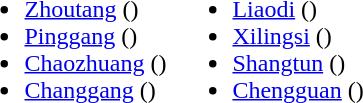<table>
<tr>
<td valign="top"><br><ul><li><a href='#'>Zhoutang</a> ()</li><li><a href='#'>Pinggang</a> ()</li><li><a href='#'>Chaozhuang</a> ()</li><li><a href='#'>Changgang</a> ()</li></ul></td>
<td valign="top"><br><ul><li><a href='#'>Liaodi</a> ()</li><li><a href='#'>Xilingsi</a> ()</li><li><a href='#'>Shangtun</a> ()</li><li><a href='#'>Chengguan</a> ()</li></ul></td>
</tr>
</table>
